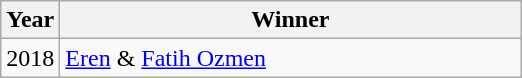<table class="wikitable" style="text-align:left">
<tr>
<th style="width:20px;">Year</th>
<th style="width:300px;">Winner</th>
</tr>
<tr>
<td>2018</td>
<td><a href='#'>Eren</a> & <a href='#'>Fatih Ozmen</a></td>
</tr>
</table>
